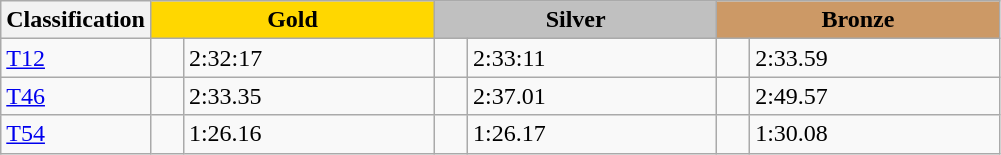<table class=wikitable style="font-size:100%">
<tr>
<th rowspan="1" width="15%">Classification</th>
<th colspan="2" style="background:gold;">Gold</th>
<th colspan="2" style="background:silver;">Silver</th>
<th colspan="2" style="background:#CC9966;">Bronze</th>
</tr>
<tr>
<td><a href='#'>T12</a>  <br></td>
<td></td>
<td>2:32:17</td>
<td></td>
<td>2:33:11</td>
<td></td>
<td>2:33.59</td>
</tr>
<tr>
<td><a href='#'>T46</a>  <br></td>
<td></td>
<td>2:33.35</td>
<td></td>
<td>2:37.01</td>
<td></td>
<td>2:49.57</td>
</tr>
<tr>
<td><a href='#'>T54</a>  <br></td>
<td></td>
<td>1:26.16</td>
<td></td>
<td>1:26.17</td>
<td></td>
<td>1:30.08</td>
</tr>
</table>
